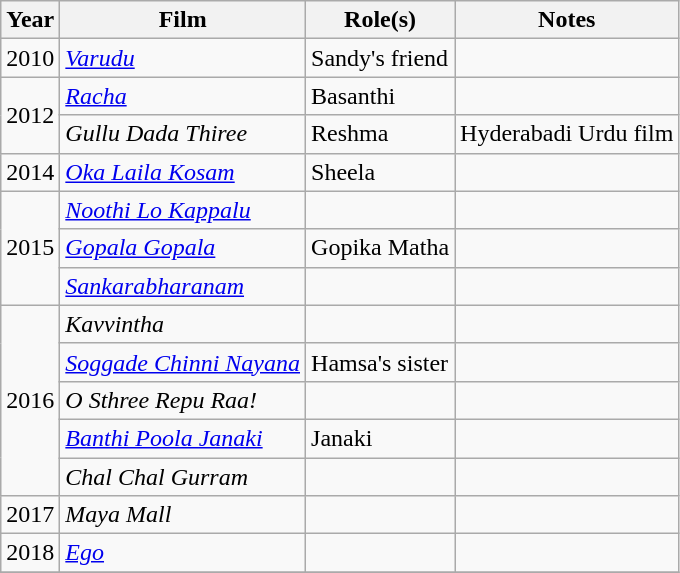<table class="wikitable sortable">
<tr>
<th>Year</th>
<th>Film</th>
<th class="unsortable">Role(s)</th>
<th>Notes</th>
</tr>
<tr>
<td>2010</td>
<td><em><a href='#'>Varudu</a></em></td>
<td>Sandy's friend</td>
<td></td>
</tr>
<tr>
<td rowspan="2">2012</td>
<td><em><a href='#'>Racha</a></em></td>
<td>Basanthi</td>
<td></td>
</tr>
<tr>
<td><em>Gullu Dada Thiree</em></td>
<td>Reshma</td>
<td>Hyderabadi Urdu film</td>
</tr>
<tr>
<td>2014</td>
<td><em><a href='#'>Oka Laila Kosam</a></em></td>
<td>Sheela</td>
<td></td>
</tr>
<tr>
<td rowspan="3">2015</td>
<td><em><a href='#'>Noothi Lo Kappalu</a></em></td>
<td></td>
<td></td>
</tr>
<tr>
<td><em><a href='#'>Gopala Gopala</a></em></td>
<td>Gopika Matha</td>
<td></td>
</tr>
<tr>
<td><em><a href='#'>Sankarabharanam</a></em></td>
<td></td>
<td></td>
</tr>
<tr>
<td rowspan="5">2016</td>
<td><em>Kavvintha</em></td>
<td></td>
<td></td>
</tr>
<tr>
<td><em><a href='#'>Soggade Chinni Nayana</a></em></td>
<td>Hamsa's sister</td>
<td></td>
</tr>
<tr>
<td><em>O Sthree Repu Raa!</em></td>
<td></td>
<td></td>
</tr>
<tr>
<td><em><a href='#'>Banthi Poola Janaki</a></em></td>
<td>Janaki</td>
<td></td>
</tr>
<tr>
<td><em>Chal Chal Gurram</em></td>
<td></td>
<td></td>
</tr>
<tr>
<td>2017</td>
<td><em>Maya Mall</em></td>
<td></td>
<td></td>
</tr>
<tr>
<td>2018</td>
<td scope="row" align="left"><em><a href='#'>Ego</a></em></td>
<td></td>
<td></td>
</tr>
<tr>
</tr>
</table>
